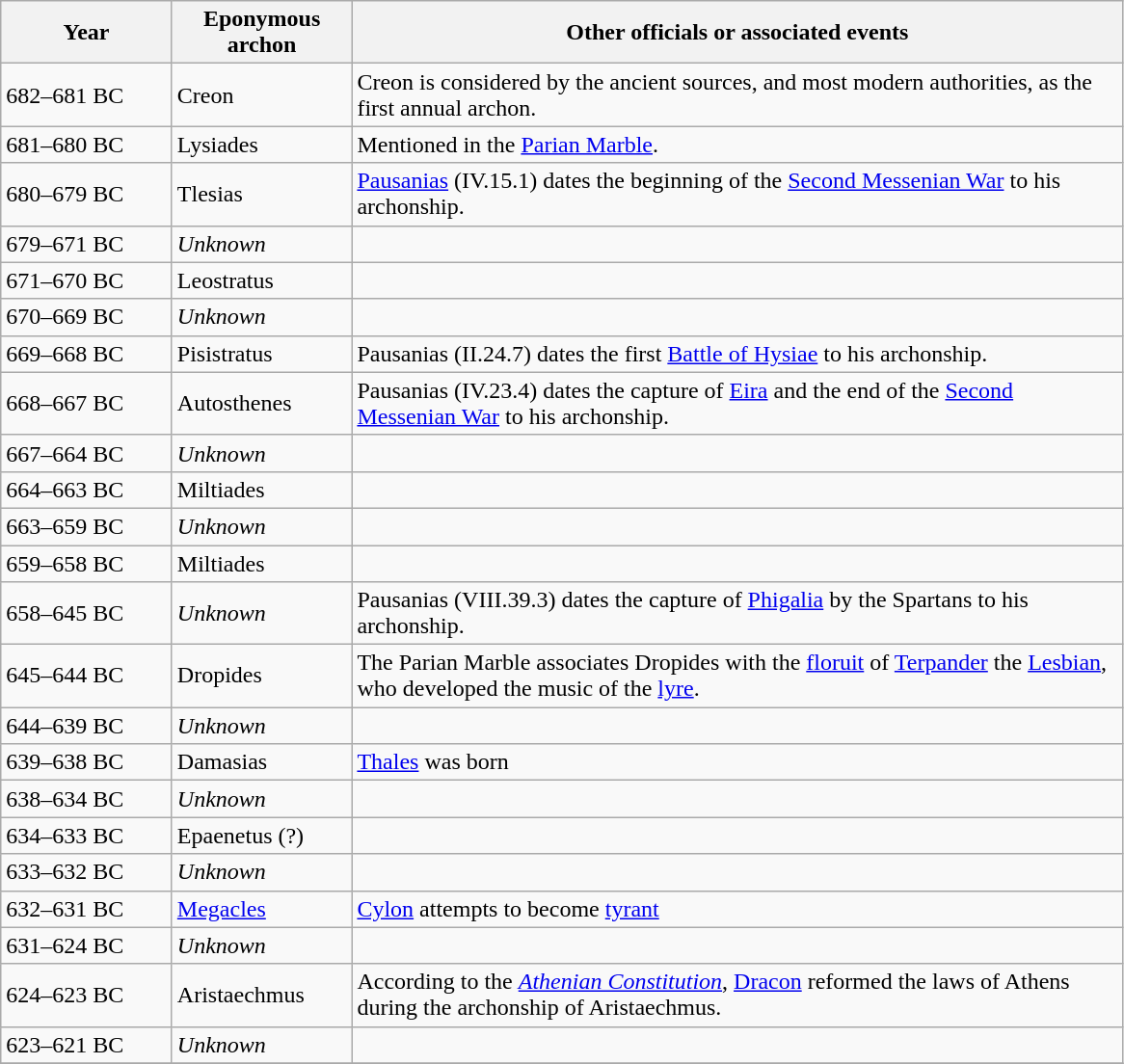<table width=777px class="wikitable sortable">
<tr>
<th>Year</th>
<th>Eponymous archon</th>
<th>Other officials or associated events</th>
</tr>
<tr>
<td width=111px>682–681 BC</td>
<td>Creon</td>
<td>Creon is considered by the ancient sources, and most modern authorities, as the first annual archon.</td>
</tr>
<tr>
<td>681–680 BC</td>
<td>Lysiades</td>
<td>Mentioned in the <a href='#'>Parian Marble</a>.</td>
</tr>
<tr>
<td>680–679 BC</td>
<td>Tlesias</td>
<td><a href='#'>Pausanias</a> (IV.15.1) dates the beginning of the <a href='#'>Second Messenian War</a> to his archonship.</td>
</tr>
<tr>
<td>679–671 BC</td>
<td><em>Unknown</em></td>
<td></td>
</tr>
<tr>
<td>671–670 BC</td>
<td>Leostratus</td>
<td></td>
</tr>
<tr>
<td>670–669 BC</td>
<td><em>Unknown</em></td>
<td></td>
</tr>
<tr>
<td>669–668 BC</td>
<td>Pisistratus</td>
<td>Pausanias (II.24.7) dates the first <a href='#'>Battle of Hysiae</a> to his archonship.</td>
</tr>
<tr>
<td>668–667 BC</td>
<td>Autosthenes</td>
<td>Pausanias (IV.23.4) dates the capture of <a href='#'>Eira</a> and the end of the <a href='#'>Second Messenian War</a> to his archonship.</td>
</tr>
<tr>
<td>667–664 BC</td>
<td><em>Unknown</em></td>
<td></td>
</tr>
<tr>
<td>664–663 BC</td>
<td>Miltiades</td>
<td></td>
</tr>
<tr>
<td>663–659 BC</td>
<td><em>Unknown</em></td>
<td></td>
</tr>
<tr>
<td>659–658 BC</td>
<td>Miltiades</td>
<td></td>
</tr>
<tr>
<td>658–645 BC</td>
<td><em>Unknown</em></td>
<td>Pausanias (VIII.39.3) dates the capture of <a href='#'>Phigalia</a> by the Spartans to his archonship.</td>
</tr>
<tr>
<td>645–644 BC</td>
<td>Dropides</td>
<td>The Parian Marble associates Dropides with the <a href='#'>floruit</a> of <a href='#'>Terpander</a> the <a href='#'>Lesbian</a>, who developed the music of the <a href='#'>lyre</a>.</td>
</tr>
<tr>
<td>644–639 BC</td>
<td><em>Unknown</em></td>
<td></td>
</tr>
<tr>
<td>639–638 BC</td>
<td>Damasias</td>
<td><a href='#'>Thales</a> was born</td>
</tr>
<tr>
<td>638–634 BC</td>
<td><em>Unknown</em></td>
<td></td>
</tr>
<tr>
<td>634–633 BC</td>
<td>Epaenetus (?)</td>
<td></td>
</tr>
<tr>
<td>633–632 BC</td>
<td><em>Unknown</em></td>
<td></td>
</tr>
<tr>
<td>632–631 BC</td>
<td><a href='#'>Megacles</a></td>
<td><a href='#'>Cylon</a> attempts to become <a href='#'>tyrant</a></td>
</tr>
<tr>
<td>631–624 BC</td>
<td><em>Unknown</em></td>
<td></td>
</tr>
<tr>
<td>624–623 BC</td>
<td>Aristaechmus</td>
<td>According to the <em><a href='#'>Athenian Constitution</a></em>, <a href='#'>Dracon</a> reformed the laws of Athens during the archonship of Aristaechmus.</td>
</tr>
<tr>
<td>623–621 BC</td>
<td><em>Unknown</em></td>
<td></td>
</tr>
<tr>
</tr>
</table>
